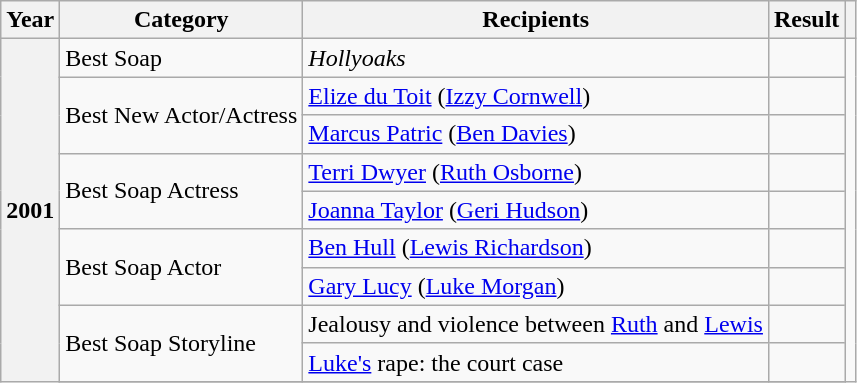<table class="wikitable plainrowheaders sortable">
<tr>
<th scope="col" class="unsortable">Year</th>
<th scope="col" class="sortable">Category</th>
<th scope="col">Recipients</th>
<th scope="col">Result</th>
<th scope="col" class="unsortable"></th>
</tr>
<tr>
<th scope="row" rowspan="18">2001</th>
<td>Best Soap</td>
<td><em>Hollyoaks</em></td>
<td></td>
<td style="text-align:center;" rowspan="18"></td>
</tr>
<tr>
<td rowspan="2">Best New Actor/Actress</td>
<td><a href='#'>Elize du Toit</a> (<a href='#'>Izzy Cornwell</a>)</td>
<td></td>
</tr>
<tr>
<td><a href='#'>Marcus Patric</a> (<a href='#'>Ben Davies</a>)</td>
<td></td>
</tr>
<tr>
<td rowspan="2">Best Soap Actress</td>
<td><a href='#'>Terri Dwyer</a> (<a href='#'>Ruth Osborne</a>)</td>
<td></td>
</tr>
<tr>
<td><a href='#'>Joanna Taylor</a> (<a href='#'>Geri Hudson</a>)</td>
<td></td>
</tr>
<tr>
<td rowspan="2">Best Soap Actor</td>
<td><a href='#'>Ben Hull</a> (<a href='#'>Lewis Richardson</a>)</td>
<td></td>
</tr>
<tr>
<td><a href='#'>Gary Lucy</a> (<a href='#'>Luke Morgan</a>)</td>
<td></td>
</tr>
<tr>
<td rowspan="2">Best Soap Storyline</td>
<td>Jealousy and violence between <a href='#'>Ruth</a> and <a href='#'>Lewis</a></td>
<td></td>
</tr>
<tr>
<td><a href='#'>Luke's</a> rape: the court case</td>
<td></td>
</tr>
<tr>
</tr>
</table>
